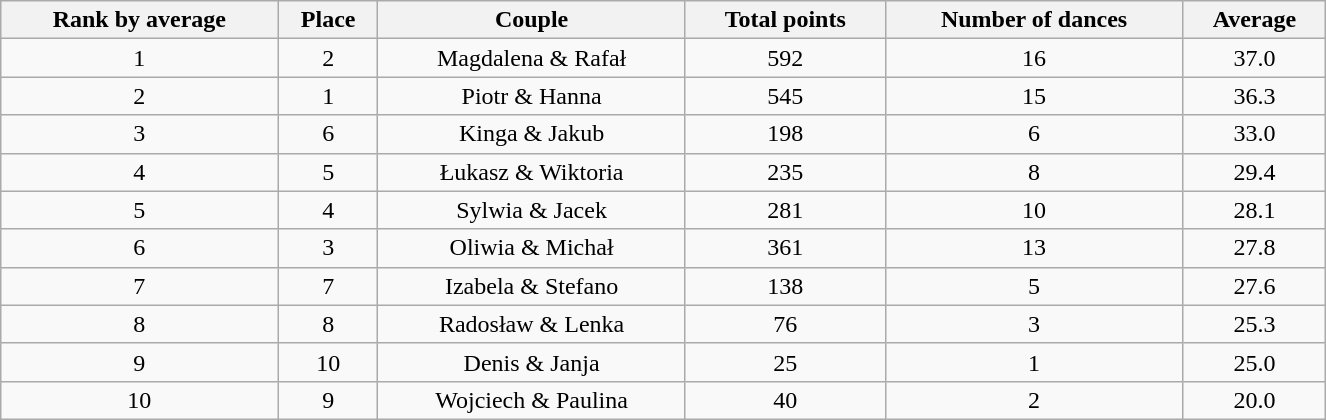<table class="wikitable sortable"  style="margin:auto; text-align:center; white-space:nowrap; width:70%;">
<tr>
<th>Rank by average</th>
<th>Place</th>
<th>Couple</th>
<th>Total points</th>
<th>Number of dances</th>
<th>Average </th>
</tr>
<tr>
<td>1</td>
<td>2</td>
<td>Magdalena & Rafał</td>
<td>592</td>
<td>16</td>
<td>37.0</td>
</tr>
<tr>
<td>2</td>
<td>1</td>
<td>Piotr & Hanna</td>
<td>545</td>
<td>15</td>
<td>36.3</td>
</tr>
<tr>
<td>3</td>
<td>6</td>
<td>Kinga & Jakub</td>
<td>198</td>
<td>6</td>
<td>33.0</td>
</tr>
<tr>
<td>4</td>
<td>5</td>
<td>Łukasz & Wiktoria</td>
<td>235</td>
<td>8</td>
<td>29.4</td>
</tr>
<tr>
<td>5</td>
<td>4</td>
<td>Sylwia & Jacek</td>
<td>281</td>
<td>10</td>
<td>28.1</td>
</tr>
<tr>
<td>6</td>
<td>3</td>
<td>Oliwia & Michał</td>
<td>361</td>
<td>13</td>
<td>27.8</td>
</tr>
<tr>
<td>7</td>
<td>7</td>
<td>Izabela & Stefano</td>
<td>138</td>
<td>5</td>
<td>27.6</td>
</tr>
<tr>
<td>8</td>
<td>8</td>
<td>Radosław & Lenka</td>
<td>76</td>
<td>3</td>
<td>25.3</td>
</tr>
<tr>
<td>9</td>
<td>10</td>
<td>Denis & Janja</td>
<td>25</td>
<td>1</td>
<td>25.0</td>
</tr>
<tr>
<td>10</td>
<td>9</td>
<td>Wojciech & Paulina</td>
<td>40</td>
<td>2</td>
<td>20.0</td>
</tr>
</table>
